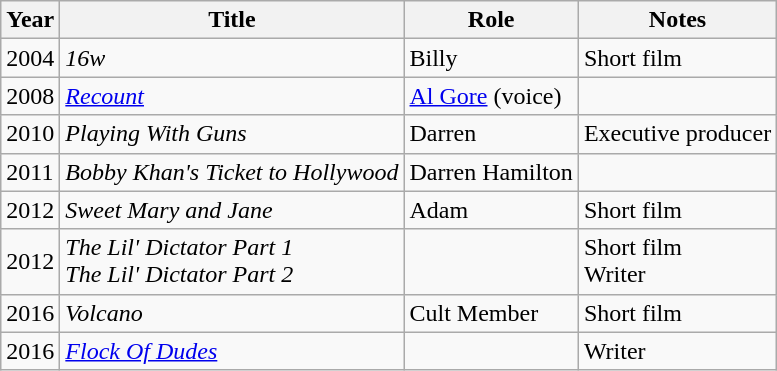<table class="wikitable sortable">
<tr>
<th>Year</th>
<th>Title</th>
<th>Role</th>
<th scope="col" class="unsortable">Notes</th>
</tr>
<tr>
<td>2004</td>
<td><em>16w</em></td>
<td>Billy</td>
<td>Short film</td>
</tr>
<tr>
<td>2008</td>
<td><em><a href='#'>Recount</a></em></td>
<td><a href='#'>Al Gore</a> (voice)</td>
<td></td>
</tr>
<tr>
<td>2010</td>
<td><em>Playing With Guns</em></td>
<td>Darren</td>
<td>Executive producer</td>
</tr>
<tr>
<td>2011</td>
<td><em>Bobby Khan's Ticket to Hollywood</em></td>
<td>Darren Hamilton</td>
<td></td>
</tr>
<tr>
<td>2012</td>
<td><em>Sweet Mary and Jane</em></td>
<td>Adam</td>
<td>Short film</td>
</tr>
<tr>
<td>2012</td>
<td><em>The Lil' Dictator Part 1</em><br><em>The Lil' Dictator Part 2</em></td>
<td></td>
<td>Short film<br>Writer</td>
</tr>
<tr>
<td>2016</td>
<td><em>Volcano</em></td>
<td>Cult Member</td>
<td>Short film</td>
</tr>
<tr>
<td>2016</td>
<td><em><a href='#'>Flock Of Dudes</a></em></td>
<td></td>
<td>Writer</td>
</tr>
</table>
